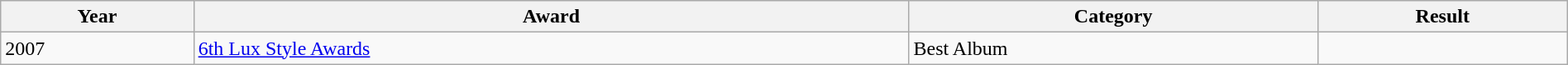<table class="wikitable" width="100%">
<tr>
<th>Year</th>
<th>Award</th>
<th>Category</th>
<th>Result</th>
</tr>
<tr>
<td>2007</td>
<td><a href='#'>6th Lux Style Awards</a></td>
<td>Best Album</td>
<td></td>
</tr>
</table>
